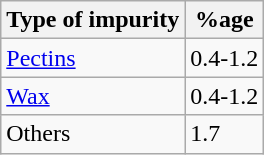<table class="wikitable">
<tr>
<th>Type of impurity</th>
<th>%age</th>
</tr>
<tr>
<td><a href='#'>Pectins</a></td>
<td>0.4-1.2</td>
</tr>
<tr>
<td><a href='#'>Wax</a></td>
<td>0.4-1.2</td>
</tr>
<tr>
<td>Others</td>
<td>1.7</td>
</tr>
</table>
